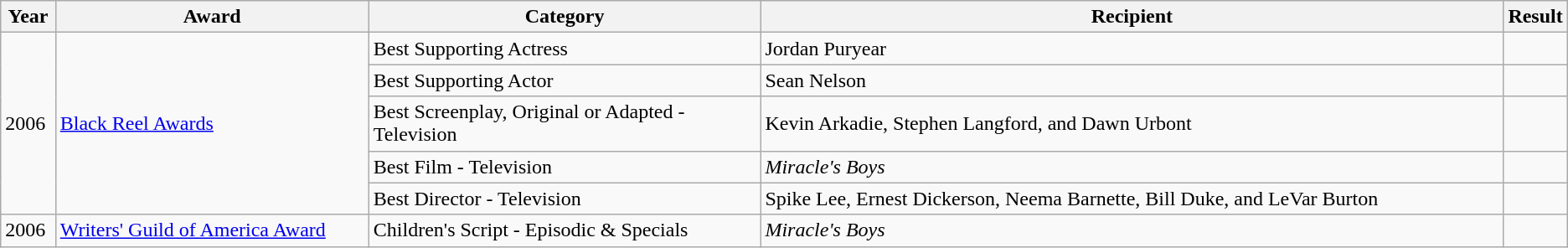<table class="wikitable sortable">
<tr>
<th style="width:3.5%;">Year</th>
<th style="width:20%;">Award</th>
<th style="width:25%">Category</th>
<th class="unsortable">Recipient</th>
<th style="width:3.5%;">Result</th>
</tr>
<tr>
<td rowspan="5">2006</td>
<td rowspan="5"><a href='#'>Black Reel Awards</a></td>
<td>Best Supporting Actress</td>
<td>Jordan Puryear</td>
<td></td>
</tr>
<tr>
<td>Best Supporting Actor</td>
<td>Sean Nelson</td>
<td></td>
</tr>
<tr>
<td>Best Screenplay, Original or Adapted - Television</td>
<td>Kevin Arkadie, Stephen Langford, and Dawn Urbont</td>
<td></td>
</tr>
<tr>
<td>Best Film - Television</td>
<td><em>Miracle's Boys</em></td>
<td></td>
</tr>
<tr>
<td>Best Director - Television</td>
<td>Spike Lee, Ernest Dickerson, Neema Barnette, Bill Duke, and LeVar Burton</td>
<td></td>
</tr>
<tr>
<td>2006</td>
<td><a href='#'>Writers' Guild of America Award</a></td>
<td>Children's Script - Episodic & Specials</td>
<td><em>Miracle's Boys</em></td>
<td></td>
</tr>
</table>
